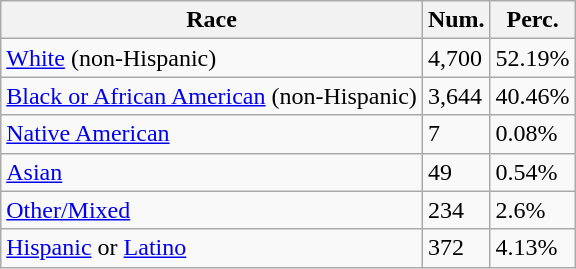<table class="wikitable">
<tr>
<th>Race</th>
<th>Num.</th>
<th>Perc.</th>
</tr>
<tr>
<td><a href='#'>White</a> (non-Hispanic)</td>
<td>4,700</td>
<td>52.19%</td>
</tr>
<tr>
<td><a href='#'>Black or African American</a> (non-Hispanic)</td>
<td>3,644</td>
<td>40.46%</td>
</tr>
<tr>
<td><a href='#'>Native American</a></td>
<td>7</td>
<td>0.08%</td>
</tr>
<tr>
<td><a href='#'>Asian</a></td>
<td>49</td>
<td>0.54%</td>
</tr>
<tr>
<td><a href='#'>Other/Mixed</a></td>
<td>234</td>
<td>2.6%</td>
</tr>
<tr>
<td><a href='#'>Hispanic</a> or <a href='#'>Latino</a></td>
<td>372</td>
<td>4.13%</td>
</tr>
</table>
